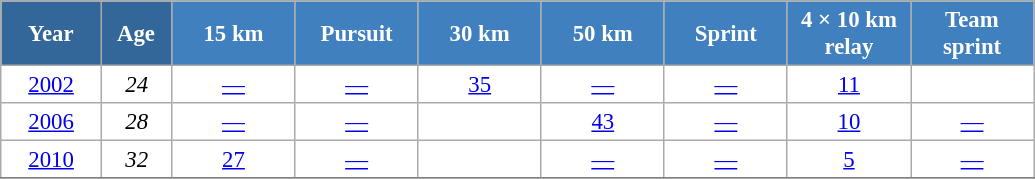<table class="wikitable" style="font-size:95%; text-align:center; border:grey solid 1px; border-collapse:collapse; background:#ffffff;">
<tr>
<th style="background-color:#369; color:white; width:60px;"> Year </th>
<th style="background-color:#369; color:white; width:40px;"> Age </th>
<th style="background-color:#4180be; color:white; width:75px;"> 15 km </th>
<th style="background-color:#4180be; color:white; width:75px;"> Pursuit </th>
<th style="background-color:#4180be; color:white; width:75px;"> 30 km </th>
<th style="background-color:#4180be; color:white; width:75px;"> 50 km </th>
<th style="background-color:#4180be; color:white; width:75px;"> Sprint </th>
<th style="background-color:#4180be; color:white; width:75px;"> 4 × 10 km <br> relay </th>
<th style="background-color:#4180be; color:white; width:75px;"> Team <br> sprint </th>
</tr>
<tr>
<td><a href='#'>2002</a></td>
<td><em>24</em></td>
<td><a href='#'>—</a></td>
<td><a href='#'>—</a></td>
<td><a href='#'>35</a></td>
<td><a href='#'>—</a></td>
<td><a href='#'>—</a></td>
<td><a href='#'>11</a></td>
<td></td>
</tr>
<tr>
<td><a href='#'>2006</a></td>
<td><em>28</em></td>
<td><a href='#'>—</a></td>
<td><a href='#'>—</a></td>
<td></td>
<td><a href='#'>43</a></td>
<td><a href='#'>—</a></td>
<td><a href='#'>10</a></td>
<td><a href='#'>—</a></td>
</tr>
<tr>
<td><a href='#'>2010</a></td>
<td><em>32</em></td>
<td><a href='#'>27</a></td>
<td><a href='#'>—</a></td>
<td></td>
<td><a href='#'>—</a></td>
<td><a href='#'>—</a></td>
<td><a href='#'>5</a></td>
<td><a href='#'>—</a></td>
</tr>
<tr>
</tr>
</table>
